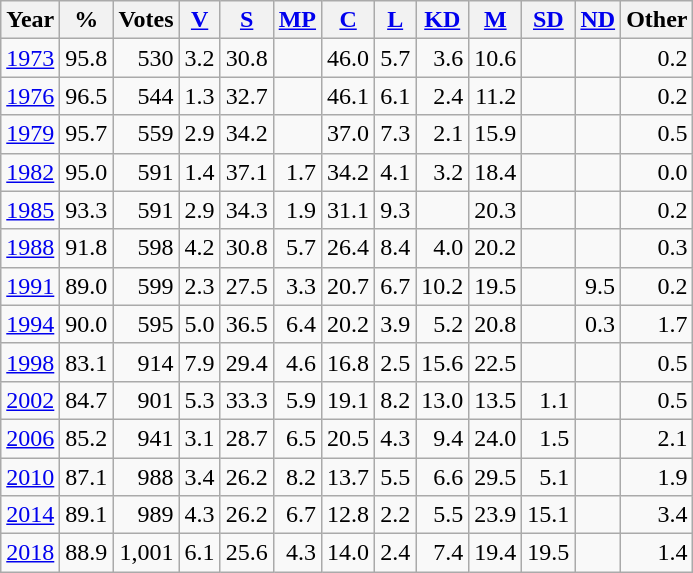<table class="wikitable sortable" style=text-align:right>
<tr>
<th>Year</th>
<th>%</th>
<th>Votes</th>
<th><a href='#'>V</a></th>
<th><a href='#'>S</a></th>
<th><a href='#'>MP</a></th>
<th><a href='#'>C</a></th>
<th><a href='#'>L</a></th>
<th><a href='#'>KD</a></th>
<th><a href='#'>M</a></th>
<th><a href='#'>SD</a></th>
<th><a href='#'>ND</a></th>
<th>Other</th>
</tr>
<tr>
<td align=left><a href='#'>1973</a></td>
<td>95.8</td>
<td>530</td>
<td>3.2</td>
<td>30.8</td>
<td></td>
<td>46.0</td>
<td>5.7</td>
<td>3.6</td>
<td>10.6</td>
<td></td>
<td></td>
<td>0.2</td>
</tr>
<tr>
<td align=left><a href='#'>1976</a></td>
<td>96.5</td>
<td>544</td>
<td>1.3</td>
<td>32.7</td>
<td></td>
<td>46.1</td>
<td>6.1</td>
<td>2.4</td>
<td>11.2</td>
<td></td>
<td></td>
<td>0.2</td>
</tr>
<tr>
<td align=left><a href='#'>1979</a></td>
<td>95.7</td>
<td>559</td>
<td>2.9</td>
<td>34.2</td>
<td></td>
<td>37.0</td>
<td>7.3</td>
<td>2.1</td>
<td>15.9</td>
<td></td>
<td></td>
<td>0.5</td>
</tr>
<tr>
<td align=left><a href='#'>1982</a></td>
<td>95.0</td>
<td>591</td>
<td>1.4</td>
<td>37.1</td>
<td>1.7</td>
<td>34.2</td>
<td>4.1</td>
<td>3.2</td>
<td>18.4</td>
<td></td>
<td></td>
<td>0.0</td>
</tr>
<tr>
<td align=left><a href='#'>1985</a></td>
<td>93.3</td>
<td>591</td>
<td>2.9</td>
<td>34.3</td>
<td>1.9</td>
<td>31.1</td>
<td>9.3</td>
<td></td>
<td>20.3</td>
<td></td>
<td></td>
<td>0.2</td>
</tr>
<tr>
<td align=left><a href='#'>1988</a></td>
<td>91.8</td>
<td>598</td>
<td>4.2</td>
<td>30.8</td>
<td>5.7</td>
<td>26.4</td>
<td>8.4</td>
<td>4.0</td>
<td>20.2</td>
<td></td>
<td></td>
<td>0.3</td>
</tr>
<tr>
<td align=left><a href='#'>1991</a></td>
<td>89.0</td>
<td>599</td>
<td>2.3</td>
<td>27.5</td>
<td>3.3</td>
<td>20.7</td>
<td>6.7</td>
<td>10.2</td>
<td>19.5</td>
<td></td>
<td>9.5</td>
<td>0.2</td>
</tr>
<tr>
<td align=left><a href='#'>1994</a></td>
<td>90.0</td>
<td>595</td>
<td>5.0</td>
<td>36.5</td>
<td>6.4</td>
<td>20.2</td>
<td>3.9</td>
<td>5.2</td>
<td>20.8</td>
<td></td>
<td>0.3</td>
<td>1.7</td>
</tr>
<tr>
<td align=left><a href='#'>1998</a></td>
<td>83.1</td>
<td>914</td>
<td>7.9</td>
<td>29.4</td>
<td>4.6</td>
<td>16.8</td>
<td>2.5</td>
<td>15.6</td>
<td>22.5</td>
<td></td>
<td></td>
<td>0.5</td>
</tr>
<tr>
<td align=left><a href='#'>2002</a></td>
<td>84.7</td>
<td>901</td>
<td>5.3</td>
<td>33.3</td>
<td>5.9</td>
<td>19.1</td>
<td>8.2</td>
<td>13.0</td>
<td>13.5</td>
<td>1.1</td>
<td></td>
<td>0.5</td>
</tr>
<tr>
<td align=left><a href='#'>2006</a></td>
<td>85.2</td>
<td>941</td>
<td>3.1</td>
<td>28.7</td>
<td>6.5</td>
<td>20.5</td>
<td>4.3</td>
<td>9.4</td>
<td>24.0</td>
<td>1.5</td>
<td></td>
<td>2.1</td>
</tr>
<tr>
<td align=left><a href='#'>2010</a></td>
<td>87.1</td>
<td>988</td>
<td>3.4</td>
<td>26.2</td>
<td>8.2</td>
<td>13.7</td>
<td>5.5</td>
<td>6.6</td>
<td>29.5</td>
<td>5.1</td>
<td></td>
<td>1.9</td>
</tr>
<tr>
<td align=left><a href='#'>2014</a></td>
<td>89.1</td>
<td>989</td>
<td>4.3</td>
<td>26.2</td>
<td>6.7</td>
<td>12.8</td>
<td>2.2</td>
<td>5.5</td>
<td>23.9</td>
<td>15.1</td>
<td></td>
<td>3.4</td>
</tr>
<tr>
<td align=left><a href='#'>2018</a></td>
<td>88.9</td>
<td>1,001</td>
<td>6.1</td>
<td>25.6</td>
<td>4.3</td>
<td>14.0</td>
<td>2.4</td>
<td>7.4</td>
<td>19.4</td>
<td>19.5</td>
<td></td>
<td>1.4</td>
</tr>
</table>
